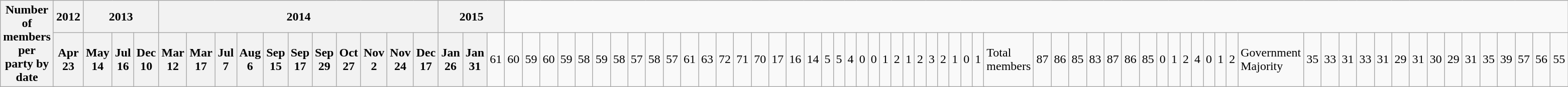<table class="wikitable">
<tr>
<th colspan=2 rowspan=2>Number of members<br>per party by date</th>
<th>2012</th>
<th colspan=3>2013</th>
<th colspan=11>2014</th>
<th colspan=3>2015</th>
</tr>
<tr>
<th>Apr 23</th>
<th>May 14</th>
<th>Jul 16</th>
<th>Dec 10</th>
<th>Mar 12</th>
<th>Mar 17</th>
<th>Jul 7</th>
<th>Aug 6</th>
<th>Sep 15</th>
<th>Sep 17</th>
<th>Sep 29</th>
<th>Oct 27</th>
<th>Nov 2</th>
<th>Nov 24</th>
<th>Dec 17</th>
<th>Jan 26</th>
<th>Jan 31<br></th>
<td>61</td>
<td>60</td>
<td>59</td>
<td>60</td>
<td>59</td>
<td>58</td>
<td>59</td>
<td>58</td>
<td>57</td>
<td>58</td>
<td>57</td>
<td colspan=2>61</td>
<td>63</td>
<td>72</td>
<td>71</td>
<td>70<br></td>
<td colspan=12>17</td>
<td>16</td>
<td>14</td>
<td colspan=3>5<br></td>
<td colspan=17>5<br></td>
<td colspan=17>4<br></td>
<td colspan=17>0<br></td>
<td>0</td>
<td>1</td>
<td>2</td>
<td>1</td>
<td>2</td>
<td>3</td>
<td colspan=3>2</td>
<td>1</td>
<td colspan=2>0</td>
<td colspan=5>1<br></td>
<td>Total members</td>
<td colspan=7>87</td>
<td>86</td>
<td colspan=2>85</td>
<td>83</td>
<td colspan=4>87</td>
<td>86</td>
<td>85<br></td>
<td colspan=7>0</td>
<td>1</td>
<td colspan=2>2</td>
<td>4</td>
<td colspan=4>0</td>
<td>1</td>
<td>2<br></td>
<td>Government Majority</td>
<td>35</td>
<td>33</td>
<td>31</td>
<td>33</td>
<td>31</td>
<td>29</td>
<td>31</td>
<td>30</td>
<td>29</td>
<td colspan=2>31</td>
<td colspan=2>35</td>
<td>39</td>
<td>57</td>
<td>56</td>
<td>55</td>
</tr>
</table>
